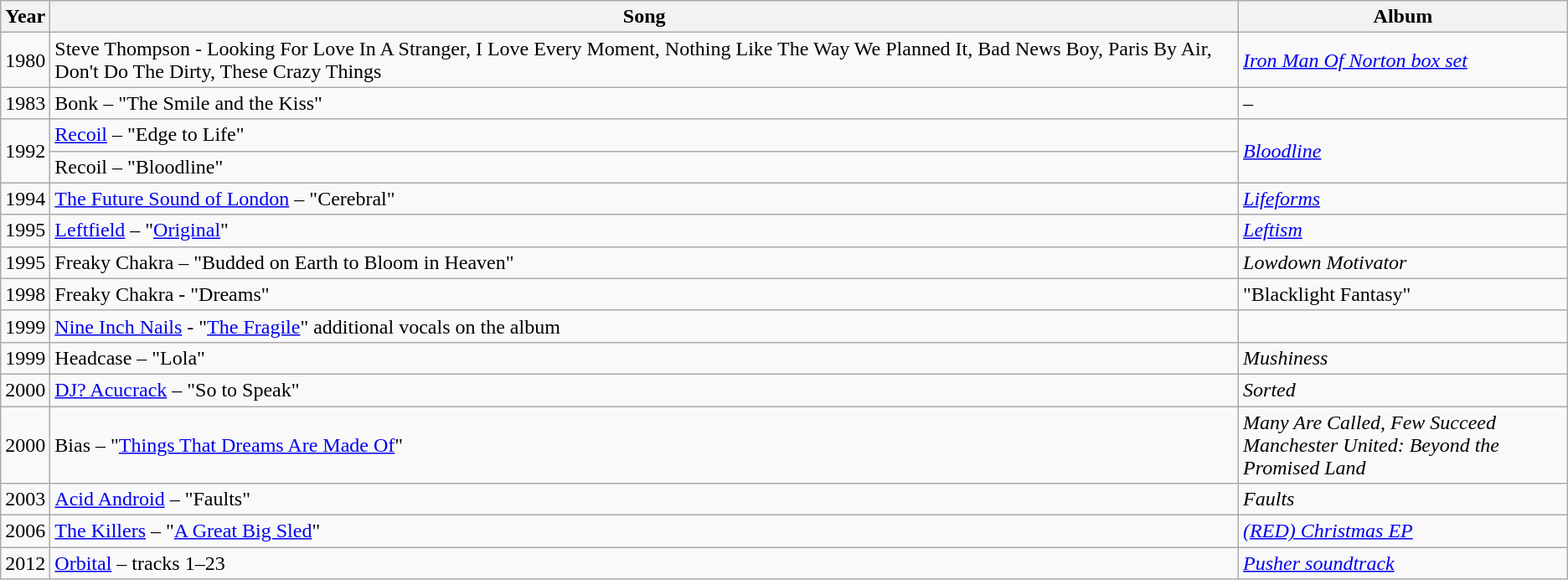<table class="wikitable">
<tr>
<th>Year</th>
<th>Song</th>
<th>Album</th>
</tr>
<tr>
<td>1980</td>
<td>Steve Thompson - Looking For Love In A Stranger, I Love Every Moment, Nothing Like The Way We Planned It, Bad News Boy, Paris By Air, Don't Do The Dirty, These Crazy Things</td>
<td><em><a href='#'>Iron Man Of Norton box set</a></em></td>
</tr>
<tr>
<td>1983</td>
<td>Bonk – "The Smile and the Kiss"</td>
<td>–</td>
</tr>
<tr>
<td rowspan="2">1992</td>
<td><a href='#'>Recoil</a> – "Edge to Life"</td>
<td rowspan="2"><em><a href='#'>Bloodline</a></em></td>
</tr>
<tr>
<td>Recoil – "Bloodline"</td>
</tr>
<tr>
<td>1994</td>
<td><a href='#'>The Future Sound of London</a> – "Cerebral"</td>
<td><em><a href='#'>Lifeforms</a></em></td>
</tr>
<tr>
<td>1995</td>
<td><a href='#'>Leftfield</a> – "<a href='#'>Original</a>"</td>
<td><em><a href='#'>Leftism</a></em></td>
</tr>
<tr>
<td>1995</td>
<td>Freaky Chakra – "Budded on Earth to Bloom in Heaven"</td>
<td><em>Lowdown Motivator</em></td>
</tr>
<tr>
<td>1998</td>
<td>Freaky Chakra - "Dreams"</td>
<td>"Blacklight Fantasy"</td>
</tr>
<tr>
<td>1999</td>
<td><a href='#'>Nine Inch Nails</a> - "<a href='#'>The Fragile</a>" additional vocals on the album</td>
</tr>
<tr>
<td>1999</td>
<td>Headcase – "Lola"</td>
<td><em>Mushiness</em></td>
</tr>
<tr>
<td>2000</td>
<td><a href='#'>DJ? Acucrack</a> – "So to Speak"</td>
<td><em>Sorted</em></td>
</tr>
<tr>
<td>2000</td>
<td>Bias – "<a href='#'>Things That Dreams Are Made Of</a>"</td>
<td><em>Many Are Called, Few Succeed<br>Manchester United: Beyond the Promised Land</em></td>
</tr>
<tr>
<td>2003</td>
<td><a href='#'>Acid Android</a> – "Faults"</td>
<td><em>Faults</em></td>
</tr>
<tr>
<td>2006</td>
<td><a href='#'>The Killers</a> – "<a href='#'>A Great Big Sled</a>"</td>
<td><em><a href='#'>(RED) Christmas EP</a></em></td>
</tr>
<tr>
<td>2012</td>
<td><a href='#'>Orbital</a> – tracks 1–23</td>
<td><em><a href='#'>Pusher soundtrack</a></em></td>
</tr>
</table>
